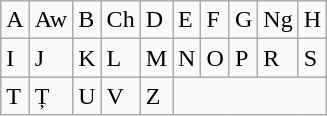<table class="wikitable">
<tr>
<td>A</td>
<td>Aw</td>
<td>B</td>
<td>Ch</td>
<td>D</td>
<td>E</td>
<td>F</td>
<td>G</td>
<td>Ng</td>
<td>H</td>
</tr>
<tr>
<td>I</td>
<td>J</td>
<td>K</td>
<td>L</td>
<td>M</td>
<td>N</td>
<td>O</td>
<td>P</td>
<td>R</td>
<td>S</td>
</tr>
<tr>
<td>T</td>
<td>Ț</td>
<td>U</td>
<td>V</td>
<td>Z</td>
</tr>
</table>
